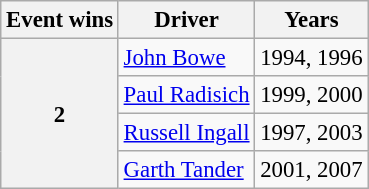<table class="wikitable" style="font-size: 95%">
<tr>
<th>Event wins</th>
<th>Driver</th>
<th colspan=2>Years</th>
</tr>
<tr>
<th rowspan=4>2</th>
<td> <a href='#'>John Bowe</a></td>
<td><span>1994, 1996</span></td>
</tr>
<tr>
<td> <a href='#'>Paul Radisich</a></td>
<td><span>1999, 2000</span></td>
</tr>
<tr>
<td> <a href='#'>Russell Ingall</a></td>
<td><span>1997</span>, 2003</td>
</tr>
<tr>
<td> <a href='#'>Garth Tander</a></td>
<td><span>2001</span>, 2007</td>
</tr>
</table>
